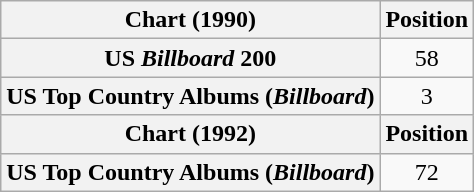<table class="wikitable plainrowheaders" style="text-align:center">
<tr>
<th scope="col">Chart (1990)</th>
<th scope="col">Position</th>
</tr>
<tr>
<th scope="row">US <em>Billboard</em> 200</th>
<td>58</td>
</tr>
<tr>
<th scope="row">US Top Country Albums (<em>Billboard</em>)</th>
<td>3</td>
</tr>
<tr>
<th scope="col">Chart (1992)</th>
<th scope="col">Position</th>
</tr>
<tr>
<th scope="row">US Top Country Albums (<em>Billboard</em>)</th>
<td>72</td>
</tr>
</table>
